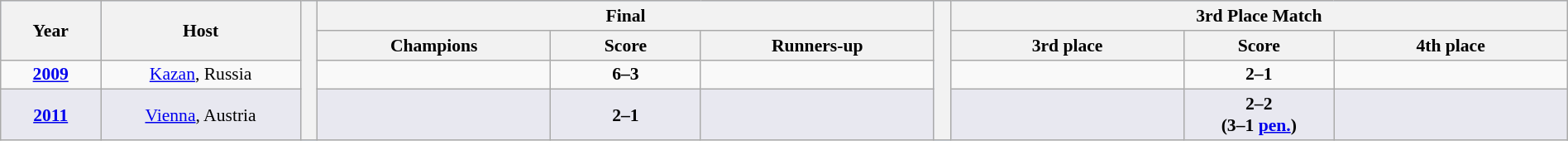<table class="wikitable" style="font-size:90%; width: 100%; text-align: center;">
<tr bgcolor=#c1d8ff>
<th rowspan=2 width=6%>Year</th>
<th rowspan=2 width=12%>Host</th>
<th width=1% rowspan=12 bgcolor=ffffff></th>
<th colspan=3>Final</th>
<th width=1% rowspan=12 bgcolor=ffffff></th>
<th colspan=3>3rd Place Match</th>
</tr>
<tr bgcolor=#efefef>
<th width=14%>Champions</th>
<th width=9%>Score</th>
<th width=14%>Runners-up</th>
<th width=14%>3rd place</th>
<th width=9%>Score</th>
<th width=14%>4th place</th>
</tr>
<tr>
<td><strong><a href='#'>2009</a></strong></td>
<td><a href='#'>Kazan</a>, Russia</td>
<td><strong></strong></td>
<td><strong>6–3</strong></td>
<td></td>
<td></td>
<td><strong>2–1</strong></td>
<td></td>
</tr>
<tr bgcolor=#E8E8F0>
<td><strong><a href='#'>2011</a></strong></td>
<td><a href='#'>Vienna</a>, Austria</td>
<td><strong></strong></td>
<td><strong>2–1</strong></td>
<td></td>
<td></td>
<td><strong>2–2</strong><br><strong>(3–1 <a href='#'>pen.</a>)</strong></td>
<td></td>
</tr>
</table>
